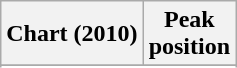<table class="wikitable sortable plainrowheaders" style="text-align:center">
<tr>
<th scope="col">Chart (2010)</th>
<th scope="col">Peak<br>position</th>
</tr>
<tr>
</tr>
<tr>
</tr>
<tr>
</tr>
<tr>
</tr>
</table>
